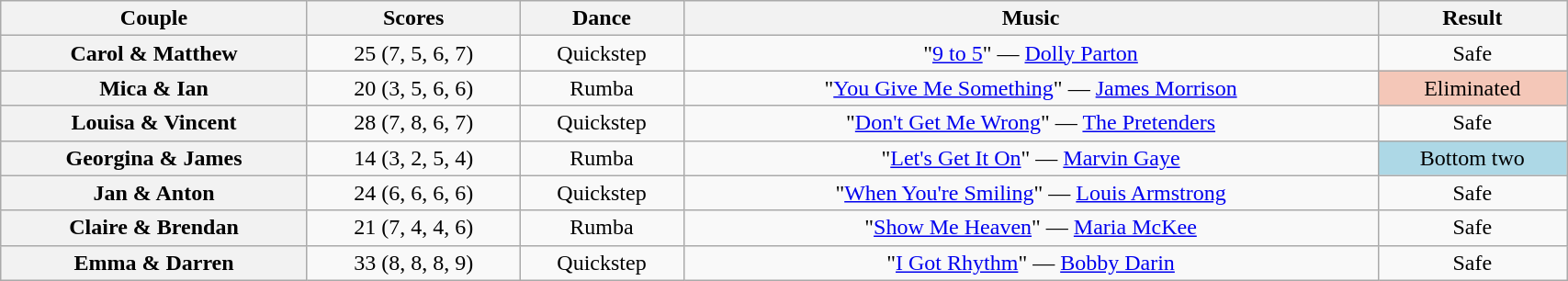<table class="wikitable sortable" style="text-align:center; width:90%">
<tr>
<th scope="col">Couple</th>
<th scope="col">Scores</th>
<th scope="col" class="unsortable">Dance</th>
<th scope="col" class="unsortable">Music</th>
<th scope="col" class="unsortable">Result</th>
</tr>
<tr>
<th scope="row">Carol & Matthew</th>
<td>25 (7, 5, 6, 7)</td>
<td>Quickstep</td>
<td>"<a href='#'>9 to 5</a>" — <a href='#'>Dolly Parton</a></td>
<td>Safe</td>
</tr>
<tr>
<th scope="row">Mica & Ian</th>
<td>20 (3, 5, 6, 6)</td>
<td>Rumba</td>
<td>"<a href='#'>You Give Me Something</a>" — <a href='#'>James Morrison</a></td>
<td bgcolor="f4c7b8">Eliminated</td>
</tr>
<tr>
<th scope="row">Louisa & Vincent</th>
<td>28 (7, 8, 6, 7)</td>
<td>Quickstep</td>
<td>"<a href='#'>Don't Get Me Wrong</a>" — <a href='#'>The Pretenders</a></td>
<td>Safe</td>
</tr>
<tr>
<th scope="row">Georgina & James</th>
<td>14 (3, 2, 5, 4)</td>
<td>Rumba</td>
<td>"<a href='#'>Let's Get It On</a>" — <a href='#'>Marvin Gaye</a></td>
<td bgcolor="lightblue">Bottom two</td>
</tr>
<tr>
<th scope="row">Jan & Anton</th>
<td>24 (6, 6, 6, 6)</td>
<td>Quickstep</td>
<td>"<a href='#'>When You're Smiling</a>" — <a href='#'>Louis Armstrong</a></td>
<td>Safe</td>
</tr>
<tr>
<th scope="row">Claire & Brendan</th>
<td>21 (7, 4, 4, 6)</td>
<td>Rumba</td>
<td>"<a href='#'>Show Me Heaven</a>" — <a href='#'>Maria McKee</a></td>
<td>Safe</td>
</tr>
<tr>
<th scope="row">Emma & Darren</th>
<td>33 (8, 8, 8, 9)</td>
<td>Quickstep</td>
<td>"<a href='#'>I Got Rhythm</a>" — <a href='#'>Bobby Darin</a></td>
<td>Safe</td>
</tr>
</table>
